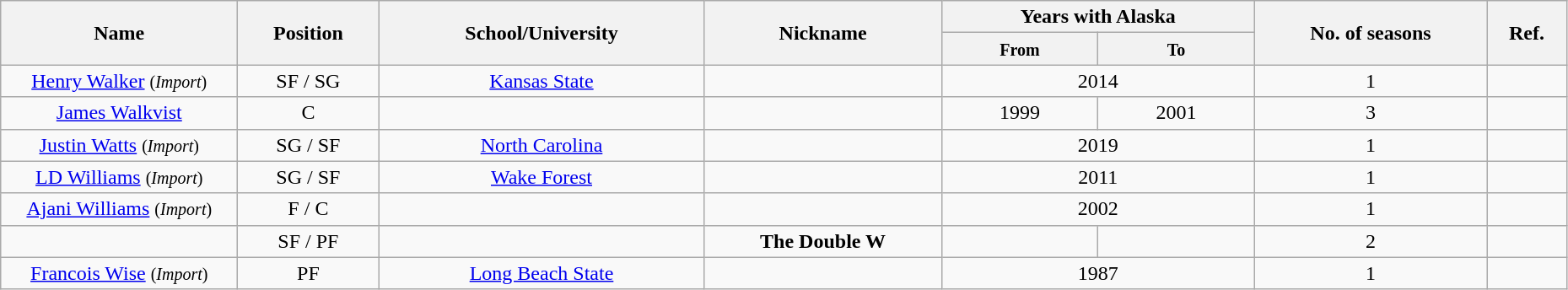<table class="wikitable sortable" style="text-align:center" width="98%">
<tr>
<th style="width:180px;" rowspan="2">Name</th>
<th rowspan="2">Position</th>
<th style="width:250px;" rowspan="2">School/University</th>
<th style="width:180px;" rowspan="2">Nickname</th>
<th style="width:180px; text-align:center;" colspan="2">Years with Alaska</th>
<th rowspan="2">No. of seasons</th>
<th rowspan="2"; class=unsortable>Ref.</th>
</tr>
<tr>
<th style="width:10%; text-align:center;"><small>From</small></th>
<th style="width:10%; text-align:center;"><small>To</small></th>
</tr>
<tr>
<td><a href='#'>Henry Walker</a> <small>(<em>Import</em>)</small></td>
<td>SF / SG</td>
<td><a href='#'>Kansas State</a></td>
<td></td>
<td colspan="2">2014</td>
<td>1</td>
<td></td>
</tr>
<tr>
<td><a href='#'>James Walkvist</a></td>
<td>C</td>
<td></td>
<td></td>
<td>1999</td>
<td>2001</td>
<td>3</td>
<td></td>
</tr>
<tr>
<td><a href='#'>Justin Watts</a> <small>(<em>Import</em>)</small></td>
<td>SG / SF</td>
<td><a href='#'>North Carolina</a></td>
<td></td>
<td colspan="2">2019</td>
<td>1</td>
<td></td>
</tr>
<tr>
<td><a href='#'>LD Williams</a> <small>(<em>Import</em>)</small></td>
<td>SG / SF</td>
<td><a href='#'>Wake Forest</a></td>
<td></td>
<td colspan="2">2011</td>
<td>1</td>
<td></td>
</tr>
<tr>
<td><a href='#'>Ajani Williams</a> <small>(<em>Import</em>)</small></td>
<td>F / C</td>
<td></td>
<td></td>
<td colspan="2">2002</td>
<td>1</td>
<td></td>
</tr>
<tr>
<td></td>
<td>SF / PF</td>
<td></td>
<td><strong>The Double W</strong></td>
<td></td>
<td></td>
<td>2</td>
<td></td>
</tr>
<tr>
<td><a href='#'>Francois Wise</a> <small>(<em>Import</em>)</small></td>
<td>PF</td>
<td><a href='#'>Long Beach State</a></td>
<td></td>
<td colspan="2">1987</td>
<td>1</td>
<td></td>
</tr>
</table>
